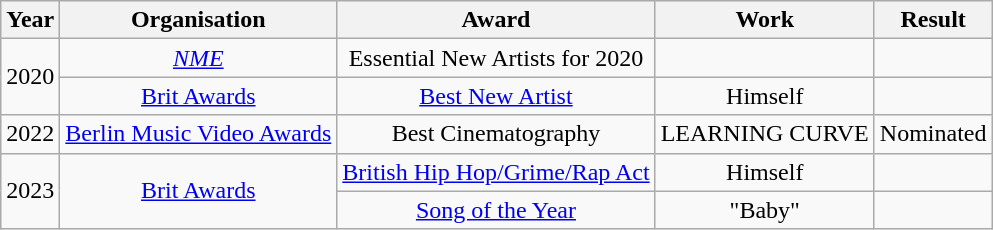<table class="wikitable plainrowheaders" style="text-align:center;">
<tr>
<th scope="col">Year</th>
<th scope="col">Organisation</th>
<th scope="col">Award</th>
<th scope="col">Work</th>
<th scope="col">Result</th>
</tr>
<tr>
<td rowspan=2>2020</td>
<td><em><a href='#'>NME</a></em></td>
<td scope="row">Essential New Artists for 2020</td>
<td></td>
<td></td>
</tr>
<tr>
<td><a href='#'>Brit Awards</a></td>
<td scope="row"><a href='#'>Best New Artist</a></td>
<td>Himself</td>
<td></td>
</tr>
<tr>
<td>2022</td>
<td><a href='#'>Berlin Music Video Awards</a></td>
<td>Best Cinematography</td>
<td>LEARNING CURVE</td>
<td>Nominated</td>
</tr>
<tr>
<td rowspan="2">2023</td>
<td rowspan="2"><a href='#'>Brit Awards</a></td>
<td><a href='#'>British Hip Hop/Grime/Rap Act</a></td>
<td>Himself</td>
<td></td>
</tr>
<tr>
<td><a href='#'>Song of the Year</a></td>
<td>"Baby"</td>
<td></td>
</tr>
</table>
